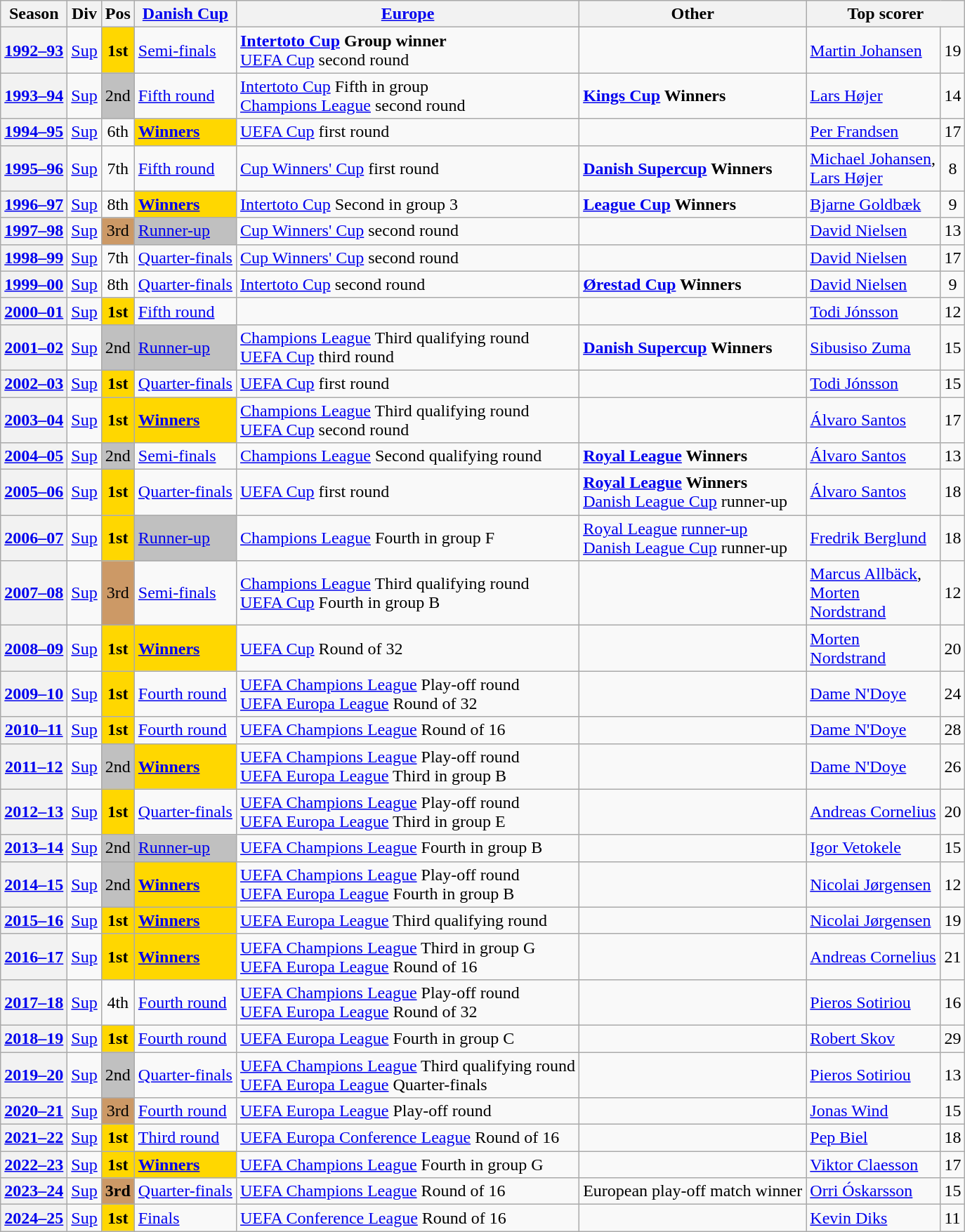<table class="wikitable">
<tr>
<th>Season</th>
<th>Div</th>
<th>Pos</th>
<th><a href='#'>Danish Cup</a></th>
<th><a href='#'>Europe</a></th>
<th>Other</th>
<th colspan=2>Top scorer</th>
</tr>
<tr>
<th align="center"><a href='#'>1992–93</a></th>
<td align="center"><a href='#'>Sup</a></td>
<td align="center" bgcolor=gold><strong>1st</strong></td>
<td><a href='#'>Semi-finals</a></td>
<td><strong><a href='#'>Intertoto Cup</a> Group winner</strong><br><a href='#'>UEFA Cup</a> second round</td>
<td></td>
<td width=120><a href='#'>Martin Johansen</a></td>
<td align="center">19</td>
</tr>
<tr>
<th align="center"><a href='#'>1993–94</a></th>
<td align="center"><a href='#'>Sup</a></td>
<td align="center" bgcolor=silver>2nd</td>
<td><a href='#'>Fifth round</a></td>
<td><a href='#'>Intertoto Cup</a> Fifth in group<br><a href='#'>Champions League</a> second round</td>
<td><strong><a href='#'>Kings Cup</a> Winners</strong></td>
<td><a href='#'>Lars Højer</a></td>
<td align="center">14</td>
</tr>
<tr>
<th align="center"><a href='#'>1994–95</a></th>
<td align="center"><a href='#'>Sup</a></td>
<td align="center">6th</td>
<td bgcolor=gold><strong><a href='#'>Winners</a></strong></td>
<td><a href='#'>UEFA Cup</a> first round</td>
<td></td>
<td><a href='#'>Per Frandsen</a></td>
<td align="center">17</td>
</tr>
<tr>
<th align="center"><a href='#'>1995–96</a></th>
<td align="center"><a href='#'>Sup</a></td>
<td align="center">7th</td>
<td><a href='#'>Fifth round</a></td>
<td><a href='#'>Cup Winners' Cup</a> first round</td>
<td><strong><a href='#'>Danish Supercup</a> Winners</strong></td>
<td><a href='#'>Michael Johansen</a>, <a href='#'>Lars Højer</a></td>
<td align="center">8</td>
</tr>
<tr>
<th align="center"><a href='#'>1996–97</a></th>
<td align="center"><a href='#'>Sup</a></td>
<td align="center">8th</td>
<td bgcolor=gold><strong><a href='#'>Winners</a></strong></td>
<td><a href='#'>Intertoto Cup</a> Second in group 3</td>
<td><strong><a href='#'>League Cup</a> Winners</strong></td>
<td><a href='#'>Bjarne Goldbæk</a></td>
<td align="center">9</td>
</tr>
<tr>
<th align="center"><a href='#'>1997–98</a></th>
<td align="center"><a href='#'>Sup</a></td>
<td align="center" bgcolor=cc9966>3rd</td>
<td bgcolor=silver><a href='#'>Runner-up</a></td>
<td><a href='#'>Cup Winners' Cup</a> second round</td>
<td></td>
<td><a href='#'>David Nielsen</a></td>
<td align="center">13</td>
</tr>
<tr>
<th align="center"><a href='#'>1998–99</a></th>
<td align="center"><a href='#'>Sup</a></td>
<td align="center">7th</td>
<td><a href='#'>Quarter-finals</a></td>
<td><a href='#'>Cup Winners' Cup</a> second round</td>
<td></td>
<td><a href='#'>David Nielsen</a></td>
<td align="center">17</td>
</tr>
<tr>
<th align="center"><a href='#'>1999–00</a></th>
<td align="center"><a href='#'>Sup</a></td>
<td align="center">8th</td>
<td><a href='#'>Quarter-finals</a></td>
<td><a href='#'>Intertoto Cup</a> second round</td>
<td><strong><a href='#'>Ørestad Cup</a> Winners</strong></td>
<td><a href='#'>David Nielsen</a></td>
<td align="center">9</td>
</tr>
<tr>
<th align="center"><a href='#'>2000–01</a></th>
<td align="center"><a href='#'>Sup</a></td>
<td align="center" bgcolor=gold><strong>1st</strong></td>
<td><a href='#'>Fifth round</a></td>
<td></td>
<td></td>
<td><a href='#'>Todi Jónsson</a></td>
<td align="center">12</td>
</tr>
<tr>
<th align="center"><a href='#'>2001–02</a></th>
<td align="center"><a href='#'>Sup</a></td>
<td align="center" bgcolor=silver>2nd</td>
<td bgcolor=silver><a href='#'>Runner-up</a></td>
<td><a href='#'>Champions League</a> Third qualifying round<br><a href='#'>UEFA Cup</a> third round</td>
<td><strong><a href='#'>Danish Supercup</a> Winners</strong></td>
<td><a href='#'>Sibusiso Zuma</a></td>
<td align="center">15</td>
</tr>
<tr>
<th align="center"><a href='#'>2002–03</a></th>
<td align="center"><a href='#'>Sup</a></td>
<td align="center" bgcolor=gold><strong>1st</strong></td>
<td><a href='#'>Quarter-finals</a></td>
<td><a href='#'>UEFA Cup</a> first round</td>
<td></td>
<td><a href='#'>Todi Jónsson</a></td>
<td align="center">15</td>
</tr>
<tr>
<th align="center"><a href='#'>2003–04</a></th>
<td align="center"><a href='#'>Sup</a></td>
<td align="center" bgcolor=gold><strong>1st</strong></td>
<td bgcolor=gold><strong><a href='#'>Winners</a></strong></td>
<td><a href='#'>Champions League</a> Third qualifying round<br><a href='#'>UEFA Cup</a> second round</td>
<td></td>
<td><a href='#'>Álvaro Santos</a></td>
<td align="center">17</td>
</tr>
<tr>
<th align="center"><a href='#'>2004–05</a></th>
<td align="center"><a href='#'>Sup</a></td>
<td align="center" bgcolor=silver>2nd</td>
<td><a href='#'>Semi-finals</a></td>
<td><a href='#'>Champions League</a> Second qualifying round</td>
<td><strong><a href='#'>Royal League</a> Winners</strong></td>
<td><a href='#'>Álvaro Santos</a></td>
<td align="center">13</td>
</tr>
<tr>
<th align="center"><a href='#'>2005–06</a></th>
<td align="center"><a href='#'>Sup</a></td>
<td align="center" bgcolor=gold><strong>1st</strong></td>
<td><a href='#'>Quarter-finals</a></td>
<td><a href='#'>UEFA Cup</a> first round</td>
<td><strong><a href='#'>Royal League</a> Winners</strong><br><a href='#'>Danish League Cup</a> runner-up</td>
<td><a href='#'>Álvaro Santos</a></td>
<td align="center">18</td>
</tr>
<tr>
<th align="center"><a href='#'>2006–07</a></th>
<td align="center"><a href='#'>Sup</a></td>
<td align="center" bgcolor=gold><strong>1st</strong></td>
<td bgcolor=silver><a href='#'>Runner-up</a></td>
<td><a href='#'>Champions League</a> Fourth in group F</td>
<td><a href='#'>Royal League</a> <a href='#'>runner-up</a><br><a href='#'>Danish League Cup</a> runner-up</td>
<td><a href='#'>Fredrik Berglund</a></td>
<td align="center">18</td>
</tr>
<tr>
<th align="center"><a href='#'>2007–08</a></th>
<td align="center"><a href='#'>Sup</a></td>
<td align="center" bgcolor=cc9966>3rd</td>
<td><a href='#'>Semi-finals</a></td>
<td><a href='#'>Champions League</a> Third qualifying round<br><a href='#'>UEFA Cup</a> Fourth in group B</td>
<td></td>
<td><a href='#'>Marcus Allbäck</a>, <a href='#'>Morten Nordstrand</a></td>
<td align="center">12</td>
</tr>
<tr>
<th align="center"><a href='#'>2008–09</a></th>
<td align="center"><a href='#'>Sup</a></td>
<td align="center" bgcolor=gold><strong>1st</strong></td>
<td bgcolor=gold><strong><a href='#'>Winners</a></strong></td>
<td><a href='#'>UEFA Cup</a> Round of 32</td>
<td></td>
<td><a href='#'>Morten Nordstrand</a></td>
<td align="center">20</td>
</tr>
<tr>
<th align="center"><a href='#'>2009–10</a></th>
<td align="center"><a href='#'>Sup</a></td>
<td align="center" bgcolor=gold><strong>1st</strong></td>
<td><a href='#'>Fourth round</a></td>
<td><a href='#'>UEFA Champions League</a> Play-off round<br><a href='#'>UEFA Europa League</a> Round of 32</td>
<td></td>
<td><a href='#'>Dame N'Doye</a></td>
<td align="center">24</td>
</tr>
<tr>
<th align="center"><a href='#'>2010–11</a></th>
<td align="center"><a href='#'>Sup</a></td>
<td align="center" bgcolor=gold><strong>1st</strong></td>
<td><a href='#'>Fourth round</a></td>
<td><a href='#'>UEFA Champions League</a> Round of 16</td>
<td></td>
<td><a href='#'>Dame N'Doye</a></td>
<td align="center">28</td>
</tr>
<tr>
<th align="center"><a href='#'>2011–12</a></th>
<td align="center"><a href='#'>Sup</a></td>
<td align="center" bgcolor=silver>2nd</td>
<td bgcolor=gold><strong><a href='#'>Winners</a></strong></td>
<td><a href='#'>UEFA Champions League</a> Play-off round<br><a href='#'>UEFA Europa League</a> Third in group B</td>
<td></td>
<td><a href='#'>Dame N'Doye</a></td>
<td align="center">26</td>
</tr>
<tr>
<th align="center"><a href='#'>2012–13</a></th>
<td align="center"><a href='#'>Sup</a></td>
<td align="center" bgcolor=gold><strong>1st</strong></td>
<td><a href='#'>Quarter-finals</a></td>
<td><a href='#'>UEFA Champions League</a> Play-off round<br><a href='#'>UEFA Europa League</a> Third in group E</td>
<td></td>
<td><a href='#'>Andreas Cornelius</a></td>
<td align="center">20</td>
</tr>
<tr>
<th align="center"><a href='#'>2013–14</a></th>
<td align="center"><a href='#'>Sup</a></td>
<td align="center" bgcolor=silver>2nd</td>
<td bgcolor=silver><a href='#'>Runner-up</a></td>
<td><a href='#'>UEFA Champions League</a> Fourth in group B</td>
<td></td>
<td><a href='#'>Igor Vetokele</a></td>
<td align="center">15</td>
</tr>
<tr>
<th align="center"><a href='#'>2014–15</a></th>
<td align="center"><a href='#'>Sup</a></td>
<td align="center" bgcolor=silver>2nd</td>
<td bgcolor=gold><strong><a href='#'>Winners</a></strong></td>
<td><a href='#'>UEFA Champions League</a> Play-off round<br><a href='#'>UEFA Europa League</a> Fourth in group B</td>
<td></td>
<td><a href='#'>Nicolai Jørgensen</a></td>
<td align="center">12</td>
</tr>
<tr>
<th align="center"><a href='#'>2015–16</a></th>
<td align="center"><a href='#'>Sup</a></td>
<td align="center" bgcolor=gold><strong>1st</strong></td>
<td bgcolor=gold><strong><a href='#'>Winners</a></strong></td>
<td><a href='#'>UEFA Europa League</a> Third qualifying round</td>
<td></td>
<td><a href='#'>Nicolai Jørgensen</a></td>
<td align="center">19</td>
</tr>
<tr>
<th align="center"><a href='#'>2016–17</a></th>
<td align="center"><a href='#'>Sup</a></td>
<td align="center" bgcolor=gold><strong>1st</strong></td>
<td bgcolor=gold><strong><a href='#'>Winners</a></strong></td>
<td><a href='#'>UEFA Champions League</a> Third in group G<br><a href='#'>UEFA Europa League</a> Round of 16</td>
<td></td>
<td><a href='#'>Andreas Cornelius</a></td>
<td align="center">21</td>
</tr>
<tr>
<th align="center"><a href='#'>2017–18</a></th>
<td align="center"><a href='#'>Sup</a></td>
<td align="center">4th</td>
<td><a href='#'>Fourth round</a></td>
<td><a href='#'>UEFA Champions League</a> Play-off round<br><a href='#'>UEFA Europa League</a> Round of 32</td>
<td></td>
<td><a href='#'>Pieros Sotiriou</a></td>
<td align="center">16</td>
</tr>
<tr>
<th align="center"><a href='#'>2018–19</a></th>
<td align="center"><a href='#'>Sup</a></td>
<td align="center" bgcolor=gold><strong>1st</strong></td>
<td><a href='#'>Fourth round</a></td>
<td><a href='#'>UEFA Europa League</a> Fourth in group C</td>
<td></td>
<td><a href='#'>Robert Skov</a></td>
<td align="center">29</td>
</tr>
<tr>
<th align="center"><a href='#'>2019–20</a></th>
<td align="center"><a href='#'>Sup</a></td>
<td align="center" bgcolor=silver>2nd</td>
<td><a href='#'>Quarter-finals</a></td>
<td><a href='#'>UEFA Champions League</a> Third qualifying round<br><a href='#'>UEFA Europa League</a> Quarter-finals</td>
<td></td>
<td><a href='#'>Pieros Sotiriou</a></td>
<td align="center">13</td>
</tr>
<tr>
<th><a href='#'>2020–21</a></th>
<td><a href='#'>Sup</a></td>
<td align="center" bgcolor=cc9966>3rd</td>
<td><a href='#'>Fourth round</a></td>
<td><a href='#'>UEFA Europa League</a> Play-off round</td>
<td></td>
<td><a href='#'>Jonas Wind</a></td>
<td align="center">15</td>
</tr>
<tr>
<th><a href='#'>2021–22</a></th>
<td><a href='#'>Sup</a></td>
<td align="center" bgcolor=gold><strong>1st</strong></td>
<td><a href='#'>Third round</a></td>
<td><a href='#'>UEFA Europa Conference League</a> Round of 16</td>
<td></td>
<td><a href='#'>Pep Biel</a></td>
<td>18</td>
</tr>
<tr>
<th><a href='#'>2022–23</a></th>
<td><a href='#'>Sup</a></td>
<td align="center" bgcolor=gold><strong>1st</strong></td>
<td bgcolor=gold><strong><a href='#'>Winners</a></strong></td>
<td><a href='#'>UEFA Champions League</a> Fourth in group G</td>
<td></td>
<td><a href='#'>Viktor Claesson</a></td>
<td>17</td>
</tr>
<tr>
<th><a href='#'>2023–24</a></th>
<td><a href='#'>Sup</a></td>
<td align="center" bgcolor=cc9966><strong>3rd</strong></td>
<td><a href='#'>Quarter-finals</a></td>
<td><a href='#'>UEFA Champions League</a> Round of 16</td>
<td>European play-off match winner</td>
<td><a href='#'>Orri Óskarsson</a></td>
<td>15</td>
</tr>
<tr>
<th><a href='#'>2024–25</a></th>
<td><a href='#'>Sup</a></td>
<td align="center" bgcolor=gold><strong>1st</strong></td>
<td><a href='#'>Finals</a></td>
<td><a href='#'>UEFA Conference League</a> Round of 16</td>
<td></td>
<td><a href='#'>Kevin Diks</a></td>
<td>11</td>
</tr>
</table>
